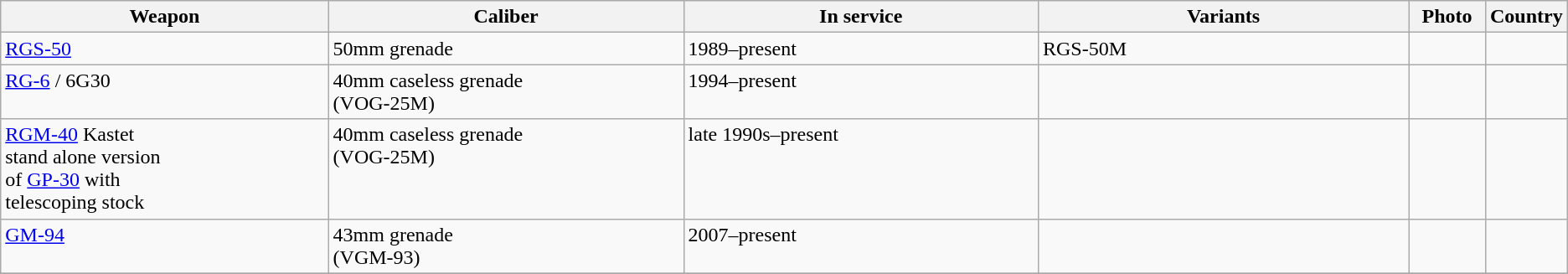<table class="wikitable">
<tr>
<th style="width:22%;", align=left>Weapon</th>
<th style="width:24%;", align=left>Caliber</th>
<th style="width:24%;", align=left>In service</th>
<th style="width:25%;", align=left>Variants</th>
<th style="width:29%;">Photo</th>
<th style="width:16%;", align=left>Country</th>
</tr>
<tr>
<td align=left, valign=top><a href='#'>RGS-50</a></td>
<td align=left, valign=top>50mm grenade</td>
<td align=left, valign=top>1989–present</td>
<td align=left, valign=top>RGS-50M</td>
<td align=center></td>
<td></td>
</tr>
<tr>
<td align=left, valign=top><a href='#'>RG-6</a> / 6G30</td>
<td align=left, valign=top>40mm caseless grenade<br>(VOG-25M)</td>
<td align=left, valign=top>1994–present</td>
<td align=left, valign=top></td>
<td align=center></td>
<td></td>
</tr>
<tr>
<td align=left, valign=top><a href='#'>RGM-40</a> Kastet<br>stand alone version<br>of <a href='#'>GP-30</a> with<br>telescoping stock</td>
<td align=left, valign=top>40mm caseless grenade<br>(VOG-25M)</td>
<td align=left, valign=top>late 1990s–present</td>
<td align=left, valign=top></td>
<td align=left, valign=top></td>
<td></td>
</tr>
<tr>
<td align=left, valign=top><a href='#'>GM-94</a></td>
<td align=left, valign=top>43mm grenade<br>(VGM-93)</td>
<td align=left, valign=top>2007–present</td>
<td align=left, valign=top></td>
<td align=center, valign=top></td>
<td></td>
</tr>
<tr>
</tr>
</table>
